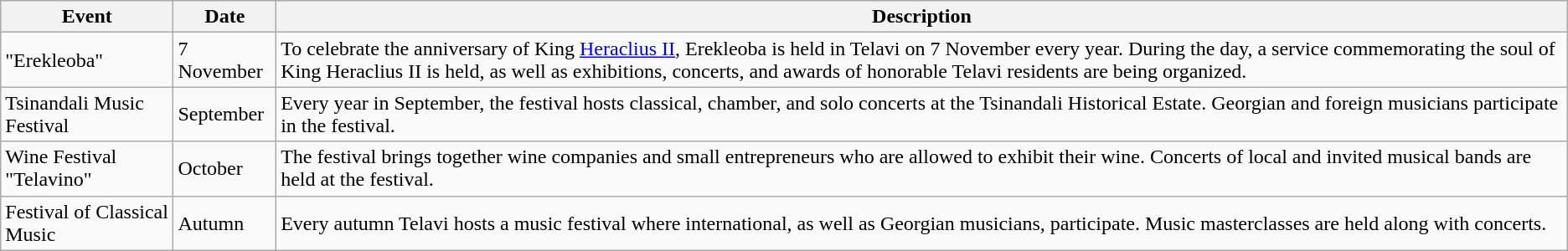<table class="wikitable">
<tr>
<th>Event</th>
<th>Date</th>
<th>Description</th>
</tr>
<tr>
<td>"Erekleoba"</td>
<td>7 November</td>
<td>To celebrate the anniversary of King <a href='#'>Heraclius II</a>, Erekleoba is held in Telavi on 7 November every year. During the day, a service commemorating the soul of King Heraclius II is held, as well as exhibitions, concerts, and awards of honorable Telavi residents are being organized.</td>
</tr>
<tr>
<td>Tsinandali Music Festival</td>
<td>September</td>
<td>Every year in September, the festival hosts classical, chamber, and solo concerts at the Tsinandali Historical Estate. Georgian and foreign musicians participate in the festival.</td>
</tr>
<tr>
<td>Wine Festival "Telavino"</td>
<td>October</td>
<td>The festival brings together wine companies and small entrepreneurs who are allowed to exhibit their wine. Concerts of local and invited musical bands are held at the festival.</td>
</tr>
<tr>
<td>Festival of Classical Music</td>
<td>Autumn</td>
<td>Every autumn Telavi hosts a music festival where international, as well as Georgian musicians, participate. Music masterclasses are held along with concerts.</td>
</tr>
</table>
